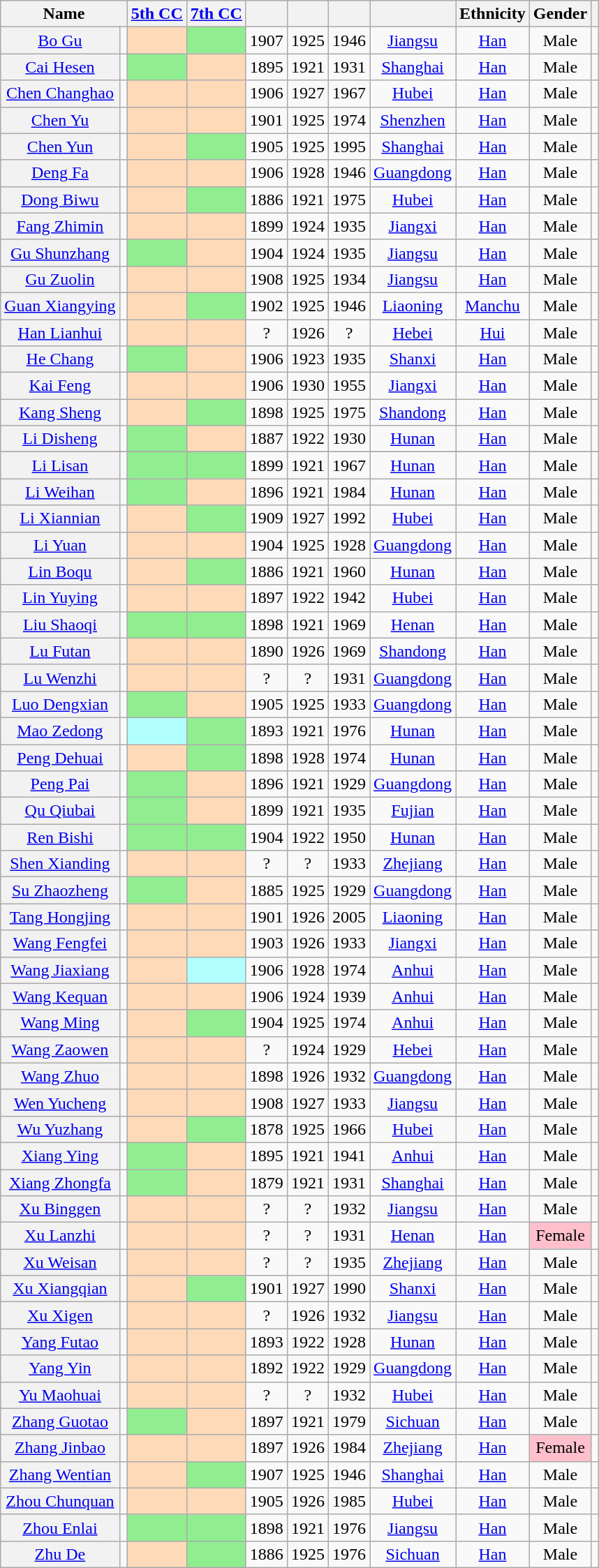<table class="wikitable sortable" style=text-align:center>
<tr>
<th scope=col colspan="2">Name</th>
<th scope="col"><a href='#'>5th CC</a></th>
<th scope="col"><a href='#'>7th CC</a></th>
<th scope="col"></th>
<th scope="col"></th>
<th scope="col"></th>
<th scope="col"></th>
<th scope="col">Ethnicity</th>
<th scope="col">Gender</th>
<th scope="col" class="unsortable"></th>
</tr>
<tr>
<th align="center" scope="row" style="font-weight:normal;"><a href='#'>Bo Gu</a></th>
<td></td>
<td bgcolor = PeachPuff></td>
<td bgcolor = LightGreen></td>
<td>1907</td>
<td>1925</td>
<td>1946</td>
<td><a href='#'>Jiangsu</a></td>
<td><a href='#'>Han</a></td>
<td>Male</td>
<td></td>
</tr>
<tr>
<th align="center" scope="row" style="font-weight:normal;"><a href='#'>Cai Hesen</a></th>
<td></td>
<td bgcolor = LightGreen></td>
<td bgcolor = PeachPuff></td>
<td>1895</td>
<td>1921</td>
<td>1931</td>
<td><a href='#'>Shanghai</a></td>
<td><a href='#'>Han</a></td>
<td>Male</td>
<td></td>
</tr>
<tr>
<th align="center" scope="row" style="font-weight:normal;"><a href='#'>Chen Changhao</a></th>
<td></td>
<td bgcolor = PeachPuff></td>
<td bgcolor = PeachPuff></td>
<td>1906</td>
<td>1927</td>
<td>1967</td>
<td><a href='#'>Hubei</a></td>
<td><a href='#'>Han</a></td>
<td>Male</td>
<td></td>
</tr>
<tr>
<th align="center" scope="row" style="font-weight:normal;"><a href='#'>Chen Yu</a></th>
<td></td>
<td bgcolor = PeachPuff></td>
<td bgcolor = PeachPuff></td>
<td>1901</td>
<td>1925</td>
<td>1974</td>
<td><a href='#'>Shenzhen</a></td>
<td><a href='#'>Han</a></td>
<td>Male</td>
<td></td>
</tr>
<tr>
<th align="center" scope="row" style="font-weight:normal;"><a href='#'>Chen Yun</a></th>
<td></td>
<td bgcolor = PeachPuff></td>
<td bgcolor = LightGreen></td>
<td>1905</td>
<td>1925</td>
<td>1995</td>
<td><a href='#'>Shanghai</a></td>
<td><a href='#'>Han</a></td>
<td>Male</td>
<td></td>
</tr>
<tr>
<th align="center" scope="row" style="font-weight:normal;"><a href='#'>Deng Fa</a></th>
<td></td>
<td bgcolor = PeachPuff></td>
<td bgcolor = PeachPuff></td>
<td>1906</td>
<td>1928</td>
<td>1946</td>
<td><a href='#'>Guangdong</a></td>
<td><a href='#'>Han</a></td>
<td>Male</td>
<td></td>
</tr>
<tr>
<th align="center" scope="row" style="font-weight:normal;"><a href='#'>Dong Biwu</a></th>
<td></td>
<td bgcolor = PeachPuff></td>
<td bgcolor = LightGreen></td>
<td>1886</td>
<td>1921</td>
<td>1975</td>
<td><a href='#'>Hubei</a></td>
<td><a href='#'>Han</a></td>
<td>Male</td>
<td></td>
</tr>
<tr>
<th align="center" scope="row" style="font-weight:normal;"><a href='#'>Fang Zhimin</a></th>
<td></td>
<td bgcolor = PeachPuff></td>
<td bgcolor = PeachPuff></td>
<td>1899</td>
<td>1924</td>
<td>1935</td>
<td><a href='#'>Jiangxi</a></td>
<td><a href='#'>Han</a></td>
<td>Male</td>
<td></td>
</tr>
<tr>
<th align="center" scope="row" style="font-weight:normal;"><a href='#'>Gu Shunzhang</a></th>
<td></td>
<td bgcolor = LightGreen></td>
<td bgcolor = PeachPuff></td>
<td>1904</td>
<td>1924</td>
<td>1935</td>
<td><a href='#'>Jiangsu</a></td>
<td><a href='#'>Han</a></td>
<td>Male</td>
<td></td>
</tr>
<tr>
<th align="center" scope="row" style="font-weight:normal;"><a href='#'>Gu Zuolin</a></th>
<td></td>
<td bgcolor = PeachPuff></td>
<td bgcolor = PeachPuff></td>
<td>1908</td>
<td>1925</td>
<td>1934</td>
<td><a href='#'>Jiangsu</a></td>
<td><a href='#'>Han</a></td>
<td>Male</td>
<td></td>
</tr>
<tr>
<th align="center" scope="row" style="font-weight:normal;"><a href='#'>Guan Xiangying</a></th>
<td></td>
<td bgcolor = PeachPuff></td>
<td bgcolor = LightGreen></td>
<td>1902</td>
<td>1925</td>
<td>1946</td>
<td><a href='#'>Liaoning</a></td>
<td><a href='#'>Manchu</a></td>
<td>Male</td>
<td></td>
</tr>
<tr>
<th align="center" scope="row" style="font-weight:normal;"><a href='#'>Han Lianhui</a></th>
<td></td>
<td bgcolor = PeachPuff></td>
<td bgcolor = PeachPuff></td>
<td>?</td>
<td>1926</td>
<td>?</td>
<td><a href='#'>Hebei</a></td>
<td><a href='#'>Hui</a></td>
<td>Male</td>
<td></td>
</tr>
<tr>
<th align="center" scope="row" style="font-weight:normal;"><a href='#'>He Chang</a></th>
<td></td>
<td bgcolor = LightGreen></td>
<td bgcolor = PeachPuff></td>
<td>1906</td>
<td>1923</td>
<td>1935</td>
<td><a href='#'>Shanxi</a></td>
<td><a href='#'>Han</a></td>
<td>Male</td>
<td></td>
</tr>
<tr>
<th align="center" scope="row" style="font-weight:normal;"><a href='#'>Kai Feng</a></th>
<td></td>
<td bgcolor = PeachPuff></td>
<td bgcolor = PeachPuff></td>
<td>1906</td>
<td>1930</td>
<td>1955</td>
<td><a href='#'>Jiangxi</a></td>
<td><a href='#'>Han</a></td>
<td>Male</td>
<td></td>
</tr>
<tr>
<th align="center" scope="row" style="font-weight:normal;"><a href='#'>Kang Sheng</a></th>
<td></td>
<td bgcolor = PeachPuff></td>
<td bgcolor = LightGreen></td>
<td>1898</td>
<td>1925</td>
<td>1975</td>
<td><a href='#'>Shandong</a></td>
<td><a href='#'>Han</a></td>
<td>Male</td>
<td></td>
</tr>
<tr>
<th align="center" scope="row" style="font-weight:normal;"><a href='#'>Li Disheng</a></th>
<td></td>
<td bgcolor = LightGreen></td>
<td bgcolor = PeachPuff></td>
<td>1887</td>
<td>1922</td>
<td>1930</td>
<td><a href='#'>Hunan</a></td>
<td><a href='#'>Han</a></td>
<td>Male</td>
<td></td>
</tr>
<tr>
</tr>
<tr>
<th align="center" scope="row" style="font-weight:normal;"><a href='#'>Li Lisan</a></th>
<td></td>
<td bgcolor = LightGreen></td>
<td bgcolor = LightGreen></td>
<td>1899</td>
<td>1921</td>
<td>1967</td>
<td><a href='#'>Hunan</a></td>
<td><a href='#'>Han</a></td>
<td>Male</td>
<td></td>
</tr>
<tr>
<th align="center" scope="row" style="font-weight:normal;"><a href='#'>Li Weihan</a></th>
<td></td>
<td bgcolor = LightGreen></td>
<td bgcolor = PeachPuff></td>
<td>1896</td>
<td>1921</td>
<td>1984</td>
<td><a href='#'>Hunan</a></td>
<td><a href='#'>Han</a></td>
<td>Male</td>
<td></td>
</tr>
<tr>
<th align="center" scope="row" style="font-weight:normal;"><a href='#'>Li Xiannian</a></th>
<td></td>
<td bgcolor = PeachPuff></td>
<td bgcolor = LightGreen></td>
<td>1909</td>
<td>1927</td>
<td>1992</td>
<td><a href='#'>Hubei</a></td>
<td><a href='#'>Han</a></td>
<td>Male</td>
<td></td>
</tr>
<tr>
<th align="center" scope="row" style="font-weight:normal;"><a href='#'>Li Yuan</a></th>
<td></td>
<td bgcolor = PeachPuff></td>
<td bgcolor = PeachPuff></td>
<td>1904</td>
<td>1925</td>
<td>1928</td>
<td><a href='#'>Guangdong</a></td>
<td><a href='#'>Han</a></td>
<td>Male</td>
<td></td>
</tr>
<tr>
<th align="center" scope="row" style="font-weight:normal;"><a href='#'>Lin Boqu</a></th>
<td></td>
<td bgcolor = PeachPuff></td>
<td bgcolor = LightGreen></td>
<td>1886</td>
<td>1921</td>
<td>1960</td>
<td><a href='#'>Hunan</a></td>
<td><a href='#'>Han</a></td>
<td>Male</td>
<td></td>
</tr>
<tr>
<th align="center" scope="row" style="font-weight:normal;"><a href='#'>Lin Yuying</a></th>
<td></td>
<td bgcolor = PeachPuff></td>
<td bgcolor = PeachPuff></td>
<td>1897</td>
<td>1922</td>
<td>1942</td>
<td><a href='#'>Hubei</a></td>
<td><a href='#'>Han</a></td>
<td>Male</td>
<td></td>
</tr>
<tr>
<th align="center" scope="row" style="font-weight:normal;"><a href='#'>Liu Shaoqi</a></th>
<td></td>
<td bgcolor = LightGreen></td>
<td bgcolor = LightGreen></td>
<td>1898</td>
<td>1921</td>
<td>1969</td>
<td><a href='#'>Henan</a></td>
<td><a href='#'>Han</a></td>
<td>Male</td>
<td></td>
</tr>
<tr>
<th align="center" scope="row" style="font-weight:normal;"><a href='#'>Lu Futan</a></th>
<td></td>
<td bgcolor = PeachPuff></td>
<td bgcolor = PeachPuff></td>
<td>1890</td>
<td>1926</td>
<td>1969</td>
<td><a href='#'>Shandong</a></td>
<td><a href='#'>Han</a></td>
<td>Male</td>
<td></td>
</tr>
<tr>
<th align="center" scope="row" style="font-weight:normal;"><a href='#'>Lu Wenzhi</a></th>
<td></td>
<td bgcolor = PeachPuff></td>
<td bgcolor = PeachPuff></td>
<td>?</td>
<td>?</td>
<td>1931</td>
<td><a href='#'>Guangdong</a></td>
<td><a href='#'>Han</a></td>
<td>Male</td>
<td></td>
</tr>
<tr>
<th align="center" scope="row" style="font-weight:normal;"><a href='#'>Luo Dengxian</a></th>
<td></td>
<td bgcolor = LightGreen></td>
<td bgcolor = PeachPuff></td>
<td>1905</td>
<td>1925</td>
<td>1933</td>
<td><a href='#'>Guangdong</a></td>
<td><a href='#'>Han</a></td>
<td>Male</td>
<td></td>
</tr>
<tr>
<th align="center" scope="row" style="font-weight:normal;"><a href='#'>Mao Zedong</a></th>
<td></td>
<td bgcolor = #B2FFFF></td>
<td bgcolor = LightGreen></td>
<td>1893</td>
<td>1921</td>
<td>1976</td>
<td><a href='#'>Hunan</a></td>
<td><a href='#'>Han</a></td>
<td>Male</td>
<td></td>
</tr>
<tr>
<th align="center" scope="row" style="font-weight:normal;"><a href='#'>Peng Dehuai</a></th>
<td></td>
<td bgcolor = PeachPuff></td>
<td bgcolor = LightGreen></td>
<td>1898</td>
<td>1928</td>
<td>1974</td>
<td><a href='#'>Hunan</a></td>
<td><a href='#'>Han</a></td>
<td>Male</td>
<td></td>
</tr>
<tr>
<th align="center" scope="row" style="font-weight:normal;"><a href='#'>Peng Pai</a></th>
<td></td>
<td bgcolor = LightGreen></td>
<td bgcolor = PeachPuff></td>
<td>1896</td>
<td>1921</td>
<td>1929</td>
<td><a href='#'>Guangdong</a></td>
<td><a href='#'>Han</a></td>
<td>Male</td>
<td></td>
</tr>
<tr>
<th align="center" scope="row" style="font-weight:normal;"><a href='#'>Qu Qiubai</a></th>
<td></td>
<td bgcolor = LightGreen></td>
<td bgcolor = PeachPuff></td>
<td>1899</td>
<td>1921</td>
<td>1935</td>
<td><a href='#'>Fujian</a></td>
<td><a href='#'>Han</a></td>
<td>Male</td>
<td></td>
</tr>
<tr>
<th align="center" scope="row" style="font-weight:normal;"><a href='#'>Ren Bishi</a></th>
<td></td>
<td bgcolor = LightGreen></td>
<td bgcolor = LightGreen></td>
<td>1904</td>
<td>1922</td>
<td>1950</td>
<td><a href='#'>Hunan</a></td>
<td><a href='#'>Han</a></td>
<td>Male</td>
<td></td>
</tr>
<tr>
<th align="center" scope="row" style="font-weight:normal;"><a href='#'>Shen Xianding</a></th>
<td></td>
<td bgcolor = PeachPuff></td>
<td bgcolor = PeachPuff></td>
<td>?</td>
<td>?</td>
<td>1933</td>
<td><a href='#'>Zhejiang</a></td>
<td><a href='#'>Han</a></td>
<td>Male</td>
<td></td>
</tr>
<tr>
<th align="center" scope="row" style="font-weight:normal;"><a href='#'>Su Zhaozheng</a></th>
<td></td>
<td bgcolor = LightGreen></td>
<td bgcolor = PeachPuff></td>
<td>1885</td>
<td>1925</td>
<td>1929</td>
<td><a href='#'>Guangdong</a></td>
<td><a href='#'>Han</a></td>
<td>Male</td>
<td></td>
</tr>
<tr>
<th align="center" scope="row" style="font-weight:normal;"><a href='#'>Tang Hongjing</a></th>
<td></td>
<td bgcolor = PeachPuff></td>
<td bgcolor = PeachPuff></td>
<td>1901</td>
<td>1926</td>
<td>2005</td>
<td><a href='#'>Liaoning</a></td>
<td><a href='#'>Han</a></td>
<td>Male</td>
<td></td>
</tr>
<tr>
<th align="center" scope="row" style="font-weight:normal;"><a href='#'>Wang Fengfei</a></th>
<td></td>
<td bgcolor = PeachPuff></td>
<td bgcolor = PeachPuff></td>
<td>1903</td>
<td>1926</td>
<td>1933</td>
<td><a href='#'>Jiangxi</a></td>
<td><a href='#'>Han</a></td>
<td>Male</td>
<td></td>
</tr>
<tr>
<th align="center" scope="row" style="font-weight:normal;"><a href='#'>Wang Jiaxiang</a></th>
<td></td>
<td bgcolor = PeachPuff></td>
<td bgcolor = #B2FFFF></td>
<td>1906</td>
<td>1928</td>
<td>1974</td>
<td><a href='#'>Anhui</a></td>
<td><a href='#'>Han</a></td>
<td>Male</td>
<td></td>
</tr>
<tr>
<th align="center" scope="row" style="font-weight:normal;"><a href='#'>Wang Kequan</a></th>
<td></td>
<td bgcolor = PeachPuff></td>
<td bgcolor = PeachPuff></td>
<td>1906</td>
<td>1924</td>
<td>1939</td>
<td><a href='#'>Anhui</a></td>
<td><a href='#'>Han</a></td>
<td>Male</td>
<td></td>
</tr>
<tr>
<th align="center" scope="row" style="font-weight:normal;"><a href='#'>Wang Ming</a></th>
<td></td>
<td bgcolor = PeachPuff></td>
<td bgcolor = LightGreen></td>
<td>1904</td>
<td>1925</td>
<td>1974</td>
<td><a href='#'>Anhui</a></td>
<td><a href='#'>Han</a></td>
<td>Male</td>
<td></td>
</tr>
<tr>
<th align="center" scope="row" style="font-weight:normal;"><a href='#'>Wang Zaowen</a></th>
<td></td>
<td bgcolor = PeachPuff></td>
<td bgcolor = PeachPuff></td>
<td>?</td>
<td>1924</td>
<td>1929</td>
<td><a href='#'>Hebei</a></td>
<td><a href='#'>Han</a></td>
<td>Male</td>
<td></td>
</tr>
<tr>
<th align="center" scope="row" style="font-weight:normal;"><a href='#'>Wang Zhuo</a></th>
<td></td>
<td bgcolor = PeachPuff></td>
<td bgcolor = PeachPuff></td>
<td>1898</td>
<td>1926</td>
<td>1932</td>
<td><a href='#'>Guangdong</a></td>
<td><a href='#'>Han</a></td>
<td>Male</td>
<td></td>
</tr>
<tr>
<th align="center" scope="row" style="font-weight:normal;"><a href='#'>Wen Yucheng</a></th>
<td></td>
<td bgcolor = PeachPuff></td>
<td bgcolor = PeachPuff></td>
<td>1908</td>
<td>1927</td>
<td>1933</td>
<td><a href='#'>Jiangsu</a></td>
<td><a href='#'>Han</a></td>
<td>Male</td>
<td></td>
</tr>
<tr>
<th align="center" scope="row" style="font-weight:normal;"><a href='#'>Wu Yuzhang</a></th>
<td></td>
<td bgcolor = PeachPuff></td>
<td bgcolor = LightGreen></td>
<td>1878</td>
<td>1925</td>
<td>1966</td>
<td><a href='#'>Hubei</a></td>
<td><a href='#'>Han</a></td>
<td>Male</td>
<td></td>
</tr>
<tr>
<th align="center" scope="row" style="font-weight:normal;"><a href='#'>Xiang Ying</a></th>
<td></td>
<td bgcolor = LightGreen></td>
<td bgcolor = PeachPuff></td>
<td>1895</td>
<td>1921</td>
<td>1941</td>
<td><a href='#'>Anhui</a></td>
<td><a href='#'>Han</a></td>
<td>Male</td>
<td></td>
</tr>
<tr f>
<th align="center" scope="row" style="font-weight:normal;"><a href='#'>Xiang Zhongfa</a></th>
<td></td>
<td bgcolor = LightGreen></td>
<td bgcolor = PeachPuff></td>
<td>1879</td>
<td>1921</td>
<td>1931</td>
<td><a href='#'>Shanghai</a></td>
<td><a href='#'>Han</a></td>
<td>Male</td>
<td></td>
</tr>
<tr>
<th align="center" scope="row" style="font-weight:normal;"><a href='#'>Xu Binggen</a></th>
<td></td>
<td bgcolor = PeachPuff></td>
<td bgcolor = PeachPuff></td>
<td>?</td>
<td>?</td>
<td>1932</td>
<td><a href='#'>Jiangsu</a></td>
<td><a href='#'>Han</a></td>
<td>Male</td>
<td></td>
</tr>
<tr>
<th align="center" scope="row" style="font-weight:normal;"><a href='#'>Xu Lanzhi</a></th>
<td></td>
<td bgcolor = PeachPuff></td>
<td bgcolor = PeachPuff></td>
<td>?</td>
<td>?</td>
<td>1931</td>
<td><a href='#'>Henan</a></td>
<td><a href='#'>Han</a></td>
<td style="background: Pink">Female</td>
<td></td>
</tr>
<tr>
<th align="center" scope="row" style="font-weight:normal;"><a href='#'>Xu Weisan</a></th>
<td></td>
<td bgcolor = PeachPuff></td>
<td bgcolor = PeachPuff></td>
<td>?</td>
<td>?</td>
<td>1935</td>
<td><a href='#'>Zhejiang</a></td>
<td><a href='#'>Han</a></td>
<td>Male</td>
<td></td>
</tr>
<tr>
<th align="center" scope="row" style="font-weight:normal;"><a href='#'>Xu Xiangqian</a></th>
<td></td>
<td bgcolor = PeachPuff></td>
<td bgcolor = LightGreen></td>
<td>1901</td>
<td>1927</td>
<td>1990</td>
<td><a href='#'>Shanxi</a></td>
<td><a href='#'>Han</a></td>
<td>Male</td>
<td></td>
</tr>
<tr>
<th align="center" scope="row" style="font-weight:normal;"><a href='#'>Xu Xigen</a></th>
<td></td>
<td bgcolor = PeachPuff></td>
<td bgcolor = PeachPuff></td>
<td>?</td>
<td>1926</td>
<td>1932</td>
<td><a href='#'>Jiangsu</a></td>
<td><a href='#'>Han</a></td>
<td>Male</td>
<td></td>
</tr>
<tr>
<th align="center" scope="row" style="font-weight:normal;"><a href='#'>Yang Futao</a></th>
<td></td>
<td bgcolor = PeachPuff></td>
<td bgcolor = PeachPuff></td>
<td>1893</td>
<td>1922</td>
<td>1928</td>
<td><a href='#'>Hunan</a></td>
<td><a href='#'>Han</a></td>
<td>Male</td>
<td></td>
</tr>
<tr>
<th align="center" scope="row" style="font-weight:normal;"><a href='#'>Yang Yin</a></th>
<td></td>
<td bgcolor = PeachPuff></td>
<td bgcolor = PeachPuff></td>
<td>1892</td>
<td>1922</td>
<td>1929</td>
<td><a href='#'>Guangdong</a></td>
<td><a href='#'>Han</a></td>
<td>Male</td>
<td></td>
</tr>
<tr>
<th align="center" scope="row" style="font-weight:normal;"><a href='#'>Yu Maohuai</a></th>
<td></td>
<td bgcolor = PeachPuff></td>
<td bgcolor = PeachPuff></td>
<td>?</td>
<td>?</td>
<td>1932</td>
<td><a href='#'>Hubei</a></td>
<td><a href='#'>Han</a></td>
<td>Male</td>
<td></td>
</tr>
<tr>
<th align="center" scope="row" style="font-weight:normal;"><a href='#'>Zhang Guotao</a></th>
<td></td>
<td bgcolor = LightGreen></td>
<td bgcolor = PeachPuff></td>
<td>1897</td>
<td>1921</td>
<td>1979</td>
<td><a href='#'>Sichuan</a></td>
<td><a href='#'>Han</a></td>
<td>Male</td>
<td></td>
</tr>
<tr>
<th align="center" scope="row" style="font-weight:normal;"><a href='#'>Zhang Jinbao</a></th>
<td></td>
<td bgcolor = PeachPuff></td>
<td bgcolor = PeachPuff></td>
<td>1897</td>
<td>1926</td>
<td>1984</td>
<td><a href='#'>Zhejiang</a></td>
<td><a href='#'>Han</a></td>
<td style="background: Pink">Female</td>
<td></td>
</tr>
<tr>
<th align="center" scope="row" style="font-weight:normal;"><a href='#'>Zhang Wentian</a></th>
<td></td>
<td bgcolor = PeachPuff></td>
<td bgcolor = LightGreen></td>
<td>1907</td>
<td>1925</td>
<td>1946</td>
<td><a href='#'>Shanghai</a></td>
<td><a href='#'>Han</a></td>
<td>Male</td>
<td></td>
</tr>
<tr>
<th align="center" scope="row" style="font-weight:normal;"><a href='#'>Zhou Chunquan</a></th>
<td></td>
<td bgcolor = PeachPuff></td>
<td bgcolor = PeachPuff></td>
<td>1905</td>
<td>1926</td>
<td>1985</td>
<td><a href='#'>Hubei</a></td>
<td><a href='#'>Han</a></td>
<td>Male</td>
<td></td>
</tr>
<tr>
<th align="center" scope="row" style="font-weight:normal;"><a href='#'>Zhou Enlai</a></th>
<td></td>
<td bgcolor = LightGreen></td>
<td bgcolor = LightGreen></td>
<td>1898</td>
<td>1921</td>
<td>1976</td>
<td><a href='#'>Jiangsu</a></td>
<td><a href='#'>Han</a></td>
<td>Male</td>
<td></td>
</tr>
<tr>
<th align="center" scope="row" style="font-weight:normal;"><a href='#'>Zhu De</a></th>
<td></td>
<td bgcolor = PeachPuff></td>
<td bgcolor = LightGreen></td>
<td>1886</td>
<td>1925</td>
<td>1976</td>
<td><a href='#'>Sichuan</a></td>
<td><a href='#'>Han</a></td>
<td>Male</td>
<td></td>
</tr>
</table>
